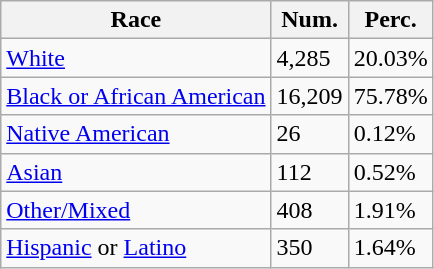<table class="wikitable">
<tr>
<th>Race</th>
<th>Num.</th>
<th>Perc.</th>
</tr>
<tr>
<td><a href='#'>White</a></td>
<td>4,285</td>
<td>20.03%</td>
</tr>
<tr>
<td><a href='#'>Black or African American</a></td>
<td>16,209</td>
<td>75.78%</td>
</tr>
<tr>
<td><a href='#'>Native American</a></td>
<td>26</td>
<td>0.12%</td>
</tr>
<tr>
<td><a href='#'>Asian</a></td>
<td>112</td>
<td>0.52%</td>
</tr>
<tr>
<td><a href='#'>Other/Mixed</a></td>
<td>408</td>
<td>1.91%</td>
</tr>
<tr>
<td><a href='#'>Hispanic</a> or <a href='#'>Latino</a></td>
<td>350</td>
<td>1.64%</td>
</tr>
</table>
